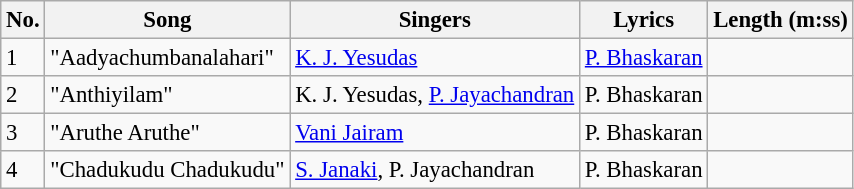<table class="wikitable" style="font-size:95%;">
<tr>
<th>No.</th>
<th>Song</th>
<th>Singers</th>
<th>Lyrics</th>
<th>Length (m:ss)</th>
</tr>
<tr>
<td>1</td>
<td>"Aadyachumbanalahari"</td>
<td><a href='#'>K. J. Yesudas</a></td>
<td><a href='#'>P. Bhaskaran</a></td>
<td></td>
</tr>
<tr>
<td>2</td>
<td>"Anthiyilam"</td>
<td>K. J. Yesudas, <a href='#'>P. Jayachandran</a></td>
<td>P. Bhaskaran</td>
<td></td>
</tr>
<tr>
<td>3</td>
<td>"Aruthe Aruthe"</td>
<td><a href='#'>Vani Jairam</a></td>
<td>P. Bhaskaran</td>
<td></td>
</tr>
<tr>
<td>4</td>
<td>"Chadukudu Chadukudu"</td>
<td><a href='#'>S. Janaki</a>, P. Jayachandran</td>
<td>P. Bhaskaran</td>
<td></td>
</tr>
</table>
